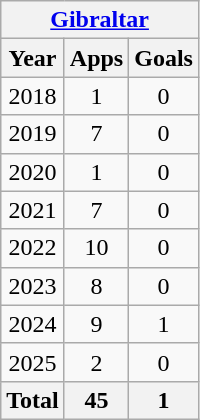<table class="wikitable" style="text-align:center">
<tr>
<th colspan=3><a href='#'>Gibraltar</a></th>
</tr>
<tr>
<th>Year</th>
<th>Apps</th>
<th>Goals</th>
</tr>
<tr>
<td>2018</td>
<td>1</td>
<td>0</td>
</tr>
<tr>
<td>2019</td>
<td>7</td>
<td>0</td>
</tr>
<tr>
<td>2020</td>
<td>1</td>
<td>0</td>
</tr>
<tr>
<td>2021</td>
<td>7</td>
<td>0</td>
</tr>
<tr>
<td>2022</td>
<td>10</td>
<td>0</td>
</tr>
<tr>
<td>2023</td>
<td>8</td>
<td>0</td>
</tr>
<tr>
<td>2024</td>
<td>9</td>
<td>1</td>
</tr>
<tr>
<td>2025</td>
<td>2</td>
<td>0</td>
</tr>
<tr>
<th>Total</th>
<th>45</th>
<th>1</th>
</tr>
</table>
